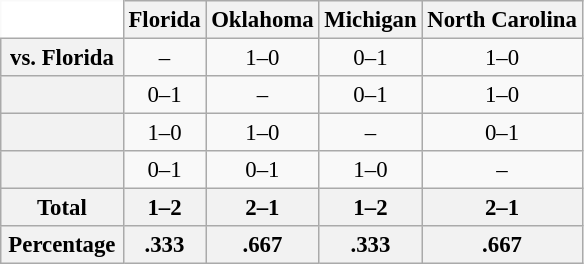<table class="wikitable" style="font-size:95%; text-align:center;">
<tr>
<th colspan=1 style="background:white; border-top-style:hidden; border-left-style:hidden;" width=75></th>
<th style=>Florida</th>
<th style=>Oklahoma</th>
<th style=>Michigan</th>
<th style=>North Carolina</th>
</tr>
<tr style="text-align:center;">
<th>vs. Florida</th>
<td>–</td>
<td>1–0</td>
<td>0–1</td>
<td>1–0</td>
</tr>
<tr style="text-align:center;">
<th></th>
<td>0–1</td>
<td>–</td>
<td>0–1</td>
<td>1–0</td>
</tr>
<tr style="text-align:center;">
<th></th>
<td>1–0</td>
<td>1–0</td>
<td>–</td>
<td>0–1</td>
</tr>
<tr style="text-align:center;">
<th></th>
<td>0–1</td>
<td>0–1</td>
<td>1–0</td>
<td>–</td>
</tr>
<tr style="text-align:center;">
<th>Total</th>
<th>1–2</th>
<th>2–1</th>
<th>1–2</th>
<th>2–1</th>
</tr>
<tr style="text-align:center;">
<th>Percentage</th>
<th>.333</th>
<th>.667</th>
<th>.333</th>
<th>.667</th>
</tr>
</table>
